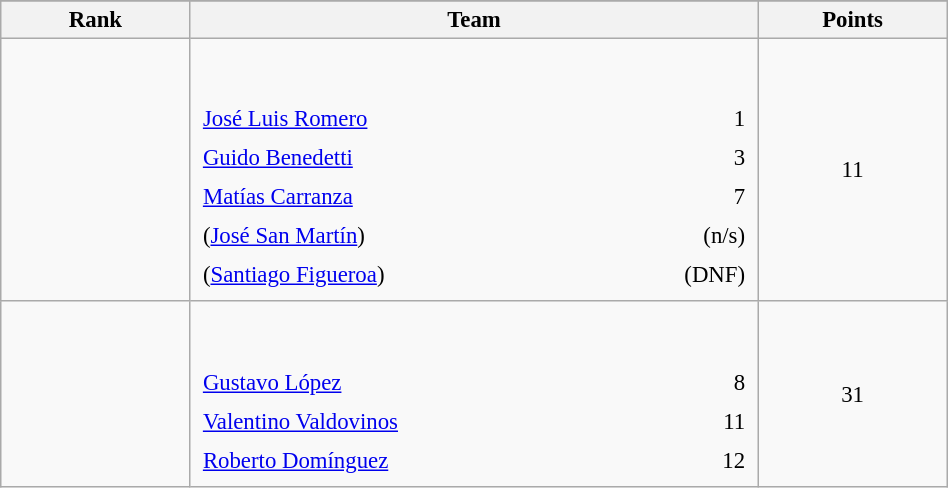<table class="wikitable sortable" style=" text-align:center; font-size:95%;" width="50%">
<tr>
</tr>
<tr>
<th width=10%>Rank</th>
<th width=30%>Team</th>
<th width=10%>Points</th>
</tr>
<tr>
<td align=center></td>
<td align=left> <br><br><table width=100%>
<tr>
<td align=left style="border:0"><a href='#'>José Luis Romero</a></td>
<td align=right style="border:0">1</td>
</tr>
<tr>
<td align=left style="border:0"><a href='#'>Guido Benedetti</a></td>
<td align=right style="border:0">3</td>
</tr>
<tr>
<td align=left style="border:0"><a href='#'>Matías Carranza</a></td>
<td align=right style="border:0">7</td>
</tr>
<tr>
<td align=left style="border:0">(<a href='#'>José San Martín</a>)</td>
<td align=right style="border:0">(n/s)</td>
</tr>
<tr>
<td align=left style="border:0">(<a href='#'>Santiago Figueroa</a>)</td>
<td align=right style="border:0">(DNF)</td>
</tr>
</table>
</td>
<td>11</td>
</tr>
<tr>
<td align=center></td>
<td align=left> <br><br><table width=100%>
<tr>
<td align=left style="border:0"><a href='#'>Gustavo López</a></td>
<td align=right style="border:0">8</td>
</tr>
<tr>
<td align=left style="border:0"><a href='#'>Valentino Valdovinos</a></td>
<td align=right style="border:0">11</td>
</tr>
<tr>
<td align=left style="border:0"><a href='#'>Roberto Domínguez</a></td>
<td align=right style="border:0">12</td>
</tr>
</table>
</td>
<td>31</td>
</tr>
</table>
